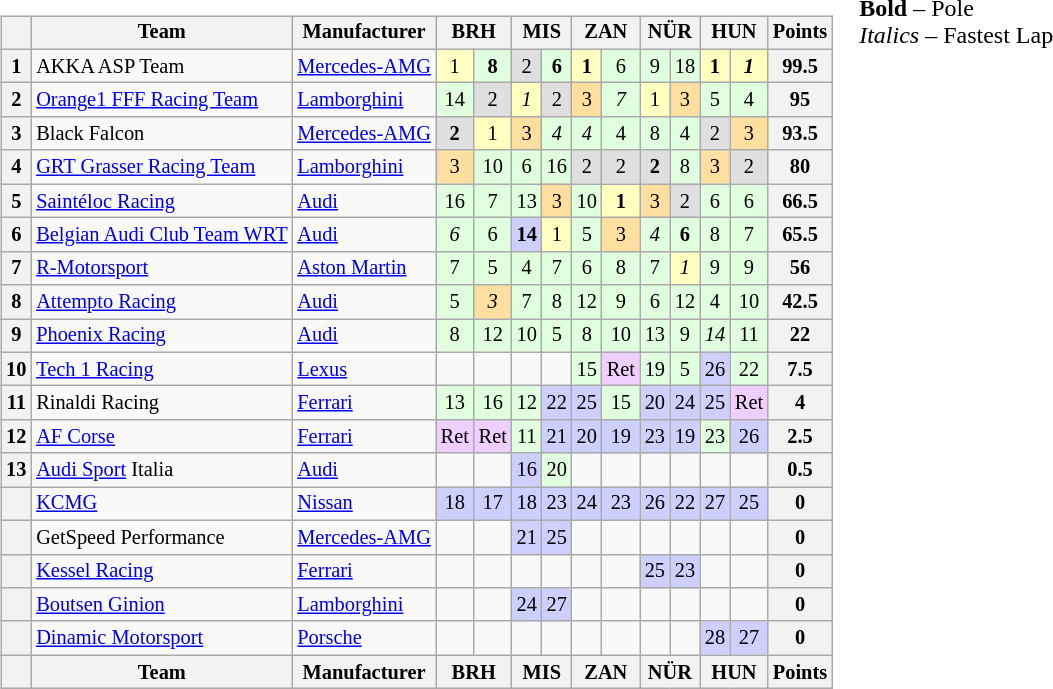<table>
<tr>
<td valign="top"><br><table class="wikitable" style="font-size: 85%; text-align:center;">
<tr>
<th></th>
<th>Team</th>
<th>Manufacturer</th>
<th colspan=2>BRH<br></th>
<th colspan=2>MIS<br></th>
<th colspan=2>ZAN<br></th>
<th colspan=2>NÜR<br></th>
<th colspan=2>HUN<br></th>
<th>Points</th>
</tr>
<tr>
<th>1</th>
<td align=left> AKKA ASP Team</td>
<td align=left><a href='#'>Mercedes-AMG</a></td>
<td style="background:#FFFFBF;">1</td>
<td style="background:#DFFFDF;"><strong>8</strong></td>
<td style="background:#DFDFDF;">2</td>
<td style="background:#DFFFDF;"><strong>6</strong></td>
<td style="background:#FFFFBF;"><strong>1</strong></td>
<td style="background:#DFFFDF;">6</td>
<td style="background:#DFFFDF;">9</td>
<td style="background:#DFFFDF;">18</td>
<td style="background:#FFFFBF;"><strong>1</strong></td>
<td style="background:#FFFFBF;"><strong><em>1</em></strong></td>
<th>99.5</th>
</tr>
<tr>
<th>2</th>
<td align=left> <a href='#'>Orange1 FFF Racing Team</a></td>
<td align=left><a href='#'>Lamborghini</a></td>
<td style="background:#DFFFDF;">14</td>
<td style="background:#DFDFDF;">2</td>
<td style="background:#FFFFBF;"><em>1</em></td>
<td style="background:#DFDFDF;">2</td>
<td style="background:#FFDF9F;">3</td>
<td style="background:#DFFFDF;"><em>7</em></td>
<td style="background:#FFFFBF;">1</td>
<td style="background:#FFDF9F;">3</td>
<td style="background:#DFFFDF;">5</td>
<td style="background:#DFFFDF;">4</td>
<th>95</th>
</tr>
<tr>
<th>3</th>
<td align=left> Black Falcon</td>
<td align=left><a href='#'>Mercedes-AMG</a></td>
<td style="background:#DFDFDF;"><strong>2</strong></td>
<td style="background:#FFFFBF;">1</td>
<td style="background:#FFDF9F;">3</td>
<td style="background:#DFFFDF;"><em>4</em></td>
<td style="background:#DFFFDF;"><em>4</em></td>
<td style="background:#DFFFDF;">4</td>
<td style="background:#DFFFDF;">8</td>
<td style="background:#DFFFDF;">4</td>
<td style="background:#DFDFDF;">2</td>
<td style="background:#FFDF9F;">3</td>
<th>93.5</th>
</tr>
<tr>
<th>4</th>
<td align=left> <a href='#'>GRT Grasser Racing Team</a></td>
<td align=left><a href='#'>Lamborghini</a></td>
<td style="background:#FFDF9F;">3</td>
<td style="background:#DFFFDF;">10</td>
<td style="background:#DFFFDF;">6</td>
<td style="background:#DFFFDF;">16</td>
<td style="background:#DFDFDF;">2</td>
<td style="background:#DFDFDF;">2</td>
<td style="background:#DFDFDF;"><strong>2</strong></td>
<td style="background:#DFFFDF;">8</td>
<td style="background:#FFDF9F;">3</td>
<td style="background:#DFDFDF;">2</td>
<th>80</th>
</tr>
<tr>
<th>5</th>
<td align=left> <a href='#'>Saintéloc Racing</a></td>
<td align=left><a href='#'>Audi</a></td>
<td style="background:#DFFFDF;">16</td>
<td style="background:#DFFFDF;">7</td>
<td style="background:#DFFFDF;">13</td>
<td style="background:#FFDF9F;">3</td>
<td style="background:#DFFFDF;">10</td>
<td style="background:#FFFFBF;"><strong>1</strong></td>
<td style="background:#FFDF9F;">3</td>
<td style="background:#DFDFDF;">2</td>
<td style="background:#DFFFDF;">6</td>
<td style="background:#DFFFDF;">6</td>
<th>66.5</th>
</tr>
<tr>
<th>6</th>
<td align=left> <a href='#'>Belgian Audi Club Team WRT</a></td>
<td align=left><a href='#'>Audi</a></td>
<td style="background:#DFFFDF;"><em>6</em></td>
<td style="background:#DFFFDF;">6</td>
<td style="background:#CFCFFF;"><strong>14</strong></td>
<td style="background:#FFFFBF;">1</td>
<td style="background:#DFFFDF;">5</td>
<td style="background:#FFDF9F;">3</td>
<td style="background:#DFFFDF;"><em>4</em></td>
<td style="background:#DFFFDF;"><strong>6</strong></td>
<td style="background:#DFFFDF;">8</td>
<td style="background:#DFFFDF;">7</td>
<th>65.5</th>
</tr>
<tr>
<th>7</th>
<td align=left> <a href='#'>R-Motorsport</a></td>
<td align=left><a href='#'>Aston Martin</a></td>
<td style="background:#DFFFDF;">7</td>
<td style="background:#DFFFDF;">5</td>
<td style="background:#DFFFDF;">4</td>
<td style="background:#DFFFDF;">7</td>
<td style="background:#DFFFDF;">6</td>
<td style="background:#DFFFDF;">8</td>
<td style="background:#DFFFDF;">7</td>
<td style="background:#FFFFBF;"><em>1</em></td>
<td style="background:#DFFFDF;">9</td>
<td style="background:#DFFFDF;">9</td>
<th>56</th>
</tr>
<tr>
<th>8</th>
<td align=left> <a href='#'>Attempto Racing</a></td>
<td align=left><a href='#'>Audi</a></td>
<td style="background:#DFFFDF;">5</td>
<td style="background:#FFDF9F;"><em>3</em></td>
<td style="background:#DFFFDF;">7</td>
<td style="background:#DFFFDF;">8</td>
<td style="background:#DFFFDF;">12</td>
<td style="background:#DFFFDF;">9</td>
<td style="background:#DFFFDF;">6</td>
<td style="background:#DFFFDF;">12</td>
<td style="background:#DFFFDF;">4</td>
<td style="background:#DFFFDF;">10</td>
<th>42.5</th>
</tr>
<tr>
<th>9</th>
<td align=left> <a href='#'>Phoenix Racing</a></td>
<td align=left><a href='#'>Audi</a></td>
<td style="background:#DFFFDF;">8</td>
<td style="background:#DFFFDF;">12</td>
<td style="background:#DFFFDF;">10</td>
<td style="background:#DFFFDF;">5</td>
<td style="background:#DFFFDF;">8</td>
<td style="background:#DFFFDF;">10</td>
<td style="background:#DFFFDF;">13</td>
<td style="background:#DFFFDF;">9</td>
<td style="background:#DFFFDF;"><em>14</em></td>
<td style="background:#DFFFDF;">11</td>
<th>22</th>
</tr>
<tr>
<th>10</th>
<td align=left> <a href='#'>Tech 1 Racing</a></td>
<td align=left><a href='#'>Lexus</a></td>
<td></td>
<td></td>
<td></td>
<td></td>
<td style="background:#DFFFDF;">15</td>
<td style="background:#EFCFFF;">Ret</td>
<td style="background:#DFFFDF;">19</td>
<td style="background:#DFFFDF;">5</td>
<td style="background:#CFCFFF;">26</td>
<td style="background:#DFFFDF;">22</td>
<th>7.5</th>
</tr>
<tr>
<th>11</th>
<td align=left> Rinaldi Racing</td>
<td align=left><a href='#'>Ferrari</a></td>
<td style="background:#DFFFDF;">13</td>
<td style="background:#DFFFDF;">16</td>
<td style="background:#DFFFDF;">12</td>
<td style="background:#CFCFFF;">22</td>
<td style="background:#CFCFFF;">25</td>
<td style="background:#DFFFDF;">15</td>
<td style="background:#CFCFFF;">20</td>
<td style="background:#CFCFFF;">24</td>
<td style="background:#CFCFFF;">25</td>
<td style="background:#EFCFFF;">Ret</td>
<th>4</th>
</tr>
<tr>
<th>12</th>
<td align=left> <a href='#'>AF Corse</a></td>
<td align=left><a href='#'>Ferrari</a></td>
<td style="background:#EFCFFF;">Ret</td>
<td style="background:#EFCFFF;">Ret</td>
<td style="background:#DFFFDF;">11</td>
<td style="background:#CFCFFF;">21</td>
<td style="background:#CFCFFF;">20</td>
<td style="background:#CFCFFF;">19</td>
<td style="background:#CFCFFF;">23</td>
<td style="background:#CFCFFF;">19</td>
<td style="background:#DFFFDF;">23</td>
<td style="background:#CFCFFF;">26</td>
<th>2.5</th>
</tr>
<tr>
<th>13</th>
<td align=left> <a href='#'>Audi Sport</a> Italia</td>
<td align=left><a href='#'>Audi</a></td>
<td></td>
<td></td>
<td style="background:#CFCFFF;">16</td>
<td style="background:#DFFFDF;">20</td>
<td></td>
<td></td>
<td></td>
<td></td>
<td></td>
<td></td>
<th>0.5</th>
</tr>
<tr>
<th></th>
<td align=left> <a href='#'>KCMG</a></td>
<td align=left><a href='#'>Nissan</a></td>
<td style="background:#CFCFFF;">18</td>
<td style="background:#CFCFFF;">17</td>
<td style="background:#CFCFFF;">18</td>
<td style="background:#CFCFFF;">23</td>
<td style="background:#CFCFFF;">24</td>
<td style="background:#CFCFFF;">23</td>
<td style="background:#CFCFFF;">26</td>
<td style="background:#CFCFFF;">22</td>
<td style="background:#CFCFFF;">27</td>
<td style="background:#CFCFFF;">25</td>
<th>0</th>
</tr>
<tr>
<th></th>
<td align=left> GetSpeed Performance</td>
<td align=left><a href='#'>Mercedes-AMG</a></td>
<td></td>
<td></td>
<td style="background:#CFCFFF;">21</td>
<td style="background:#CFCFFF;">25</td>
<td></td>
<td></td>
<td></td>
<td></td>
<td></td>
<td></td>
<th>0</th>
</tr>
<tr>
<th></th>
<td align=left> <a href='#'>Kessel Racing</a></td>
<td align=left><a href='#'>Ferrari</a></td>
<td></td>
<td></td>
<td></td>
<td></td>
<td></td>
<td></td>
<td style="background:#CFCFFF;">25</td>
<td style="background:#CFCFFF;">23</td>
<td></td>
<td></td>
<th>0</th>
</tr>
<tr>
<th></th>
<td align=left> <a href='#'>Boutsen Ginion</a></td>
<td align=left><a href='#'>Lamborghini</a></td>
<td></td>
<td></td>
<td style="background:#CFCFFF;">24</td>
<td style="background:#CFCFFF;">27</td>
<td></td>
<td></td>
<td></td>
<td></td>
<td></td>
<td></td>
<th>0</th>
</tr>
<tr>
<th></th>
<td align=left> <a href='#'>Dinamic Motorsport</a></td>
<td align=left><a href='#'>Porsche</a></td>
<td></td>
<td></td>
<td></td>
<td></td>
<td></td>
<td></td>
<td></td>
<td></td>
<td style="background:#CFCFFF;">28</td>
<td style="background:#CFCFFF;">27</td>
<th>0</th>
</tr>
<tr valign="top">
<th valign=middle></th>
<th valign=middle>Team</th>
<th valign=middle>Manufacturer</th>
<th colspan=2>BRH<br></th>
<th colspan=2>MIS<br></th>
<th colspan=2>ZAN<br></th>
<th colspan=2>NÜR<br></th>
<th colspan=2>HUN<br></th>
<th valign=middle>Points</th>
</tr>
</table>
</td>
<td valign="top"><br>
<span><strong>Bold</strong> – Pole<br>
<em>Italics</em> – Fastest Lap</span></td>
</tr>
</table>
